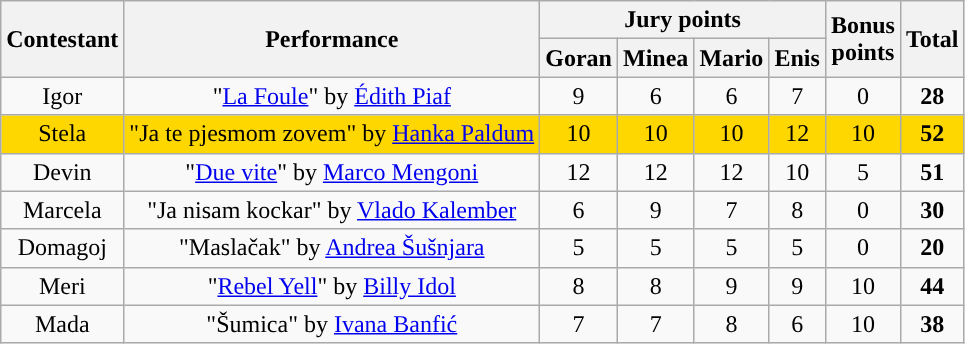<table class="wikitable sortable" style="text-align: center;">
<tr>
<th rowspan="2">Contestant</th>
<th rowspan="2">Performance</th>
<th colspan="4">Jury points</th>
<th rowspan="2">Bonus<br>points</th>
<th rowspan="2">Total</th>
</tr>
<tr>
<th>Goran</th>
<th>Minea</th>
<th>Mario</th>
<th>Enis</th>
</tr>
<tr>
<td>Igor</td>
<td>"<a href='#'>La Foule</a>" by <a href='#'>Édith Piaf</a></td>
<td>9</td>
<td>6</td>
<td>6</td>
<td>7</td>
<td>0</td>
<td><strong>28</strong></td>
</tr>
<tr style="background-color:gold;">
<td>Stela</td>
<td>"Ja te pjesmom zovem" by <a href='#'>Hanka Paldum</a></td>
<td>10</td>
<td>10</td>
<td>10</td>
<td>12</td>
<td>10</td>
<td><strong>52</strong></td>
</tr>
<tr>
<td>Devin</td>
<td>"<a href='#'>Due vite</a>" by <a href='#'>Marco Mengoni</a></td>
<td>12</td>
<td>12</td>
<td>12</td>
<td>10</td>
<td>5</td>
<td><strong>51</strong></td>
</tr>
<tr>
<td>Marcela</td>
<td>"Ja nisam kockar" by <a href='#'>Vlado Kalember</a></td>
<td>6</td>
<td>9</td>
<td>7</td>
<td>8</td>
<td>0</td>
<td><strong>30</strong></td>
</tr>
<tr>
<td>Domagoj</td>
<td>"Maslačak" by <a href='#'>Andrea Šušnjara</a></td>
<td>5</td>
<td>5</td>
<td>5</td>
<td>5</td>
<td>0</td>
<td><strong>20</strong></td>
</tr>
<tr>
<td>Meri</td>
<td>"<a href='#'>Rebel Yell</a>" by <a href='#'>Billy Idol</a></td>
<td>8</td>
<td>8</td>
<td>9</td>
<td>9</td>
<td>10</td>
<td><strong>44</strong></td>
</tr>
<tr>
<td>Mada</td>
<td>"Šumica" by <a href='#'>Ivana Banfić</a></td>
<td>7</td>
<td>7</td>
<td>8</td>
<td>6</td>
<td>10</td>
<td><strong>38</strong></td>
</tr>
</table>
